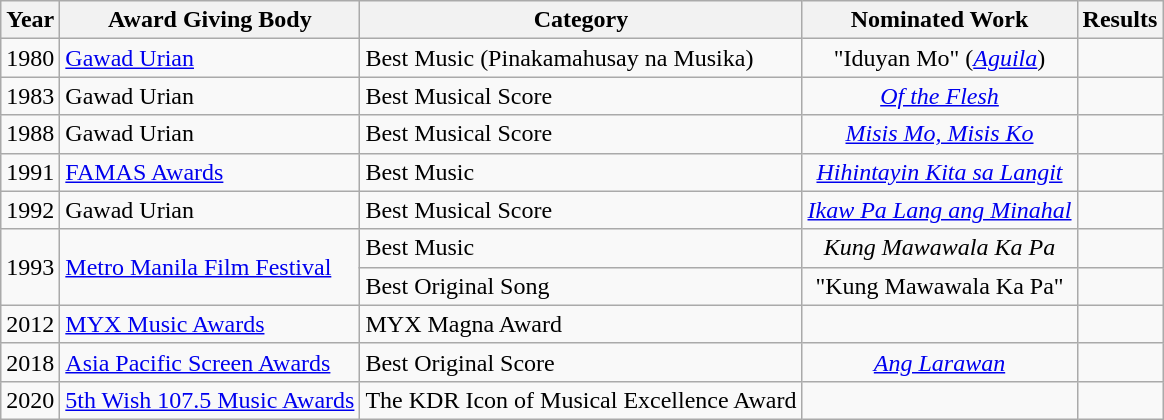<table class="wikitable">
<tr>
<th>Year</th>
<th>Award Giving Body</th>
<th>Category</th>
<th>Nominated Work</th>
<th>Results</th>
</tr>
<tr>
<td>1980</td>
<td><a href='#'>Gawad Urian</a></td>
<td>Best Music (Pinakamahusay na Musika)</td>
<td align=center>"Iduyan Mo" (<em><a href='#'>Aguila</a></em>)</td>
<td></td>
</tr>
<tr>
<td>1983</td>
<td>Gawad Urian</td>
<td>Best Musical Score</td>
<td align=center><em><a href='#'>Of the Flesh</a></em></td>
<td></td>
</tr>
<tr>
<td>1988</td>
<td>Gawad Urian</td>
<td>Best Musical Score</td>
<td align=center><em><a href='#'>Misis Mo, Misis Ko</a></em></td>
<td></td>
</tr>
<tr>
<td>1991</td>
<td><a href='#'>FAMAS Awards</a></td>
<td>Best Music</td>
<td align=center><em><a href='#'>Hihintayin Kita sa Langit</a></em></td>
<td></td>
</tr>
<tr>
<td>1992</td>
<td>Gawad Urian</td>
<td>Best Musical Score</td>
<td align=center><em><a href='#'>Ikaw Pa Lang ang Minahal</a></em></td>
<td></td>
</tr>
<tr>
<td rowspan="2">1993</td>
<td rowspan="2"><a href='#'>Metro Manila Film Festival</a></td>
<td>Best Music</td>
<td align=center><em>Kung Mawawala Ka Pa</em></td>
<td></td>
</tr>
<tr>
<td>Best Original Song</td>
<td align=center>"Kung Mawawala Ka Pa"</td>
<td></td>
</tr>
<tr>
<td>2012</td>
<td><a href='#'>MYX Music Awards</a></td>
<td>MYX Magna Award</td>
<td></td>
<td></td>
</tr>
<tr>
<td>2018</td>
<td><a href='#'>Asia Pacific Screen Awards</a></td>
<td>Best Original Score</td>
<td align=center><em><a href='#'>Ang Larawan</a></em></td>
<td></td>
</tr>
<tr>
<td>2020</td>
<td><a href='#'>5th Wish 107.5 Music Awards</a></td>
<td>The KDR Icon of Musical Excellence Award</td>
<td></td>
<td></td>
</tr>
</table>
